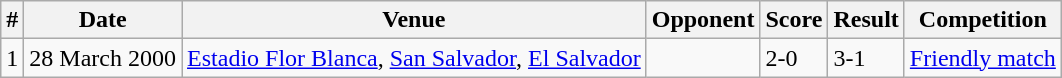<table class="wikitable">
<tr>
<th>#</th>
<th>Date</th>
<th>Venue</th>
<th>Opponent</th>
<th>Score</th>
<th>Result</th>
<th>Competition</th>
</tr>
<tr>
<td>1</td>
<td>28 March 2000</td>
<td><a href='#'>Estadio Flor Blanca</a>, <a href='#'>San Salvador</a>, <a href='#'>El Salvador</a></td>
<td></td>
<td>2-0</td>
<td>3-1</td>
<td><a href='#'>Friendly match</a></td>
</tr>
</table>
